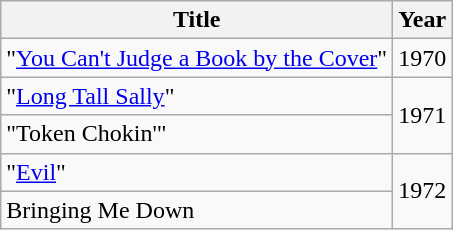<table class="wikitable">
<tr>
<th>Title</th>
<th>Year</th>
</tr>
<tr>
<td>"<a href='#'>You Can't Judge a Book by the Cover</a>"</td>
<td>1970</td>
</tr>
<tr>
<td>"<a href='#'>Long Tall Sally</a>"</td>
<td rowspan="2">1971</td>
</tr>
<tr>
<td>"Token Chokin'"</td>
</tr>
<tr>
<td>"<a href='#'>Evil</a>"</td>
<td rowspan="2">1972</td>
</tr>
<tr>
<td>Bringing Me Down</td>
</tr>
</table>
